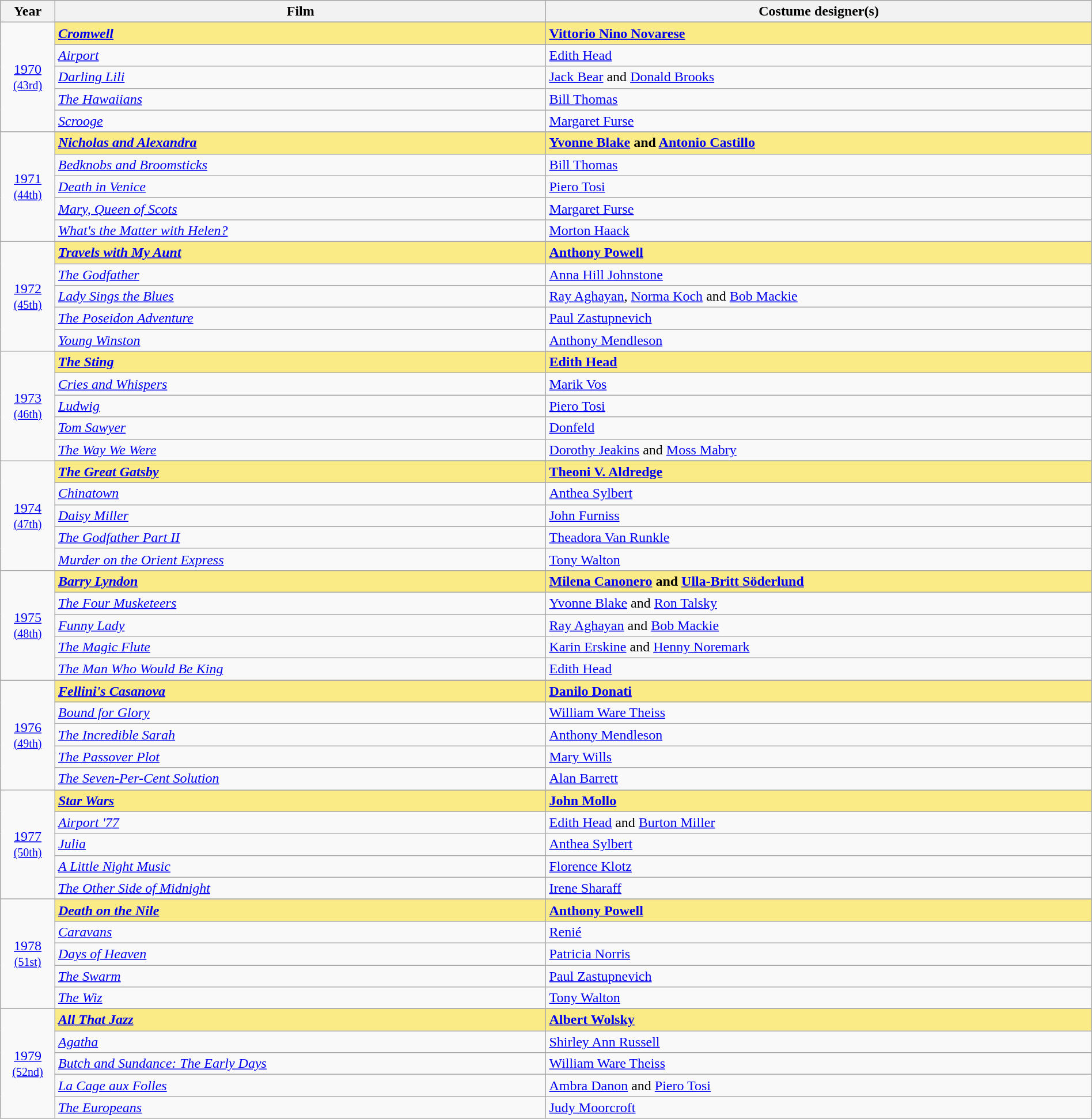<table class="wikitable" style="width:100%">
<tr bgcolor="#bebebe">
<th width="5%">Year</th>
<th width="45%">Film</th>
<th width="50%">Costume designer(s)</th>
</tr>
<tr>
<td rowspan="6" style="text-align:center"><a href='#'>1970</a> <br><small><a href='#'>(43rd)</a></small> <br></td>
</tr>
<tr style="background:#FAEB86">
<td><strong><em><a href='#'>Cromwell</a></em></strong></td>
<td><strong><a href='#'>Vittorio Nino Novarese</a></strong></td>
</tr>
<tr>
<td><em><a href='#'>Airport</a></em></td>
<td><a href='#'>Edith Head</a></td>
</tr>
<tr>
<td><em><a href='#'>Darling Lili</a></em></td>
<td><a href='#'>Jack Bear</a> and <a href='#'>Donald Brooks</a></td>
</tr>
<tr>
<td><em><a href='#'>The Hawaiians</a></em></td>
<td><a href='#'>Bill Thomas</a></td>
</tr>
<tr>
<td><em><a href='#'>Scrooge</a></em></td>
<td><a href='#'>Margaret Furse</a></td>
</tr>
<tr>
<td rowspan="6" style="text-align:center"><a href='#'>1971</a> <br><small><a href='#'>(44th)</a></small> <br></td>
</tr>
<tr style="background:#FAEB86">
<td><strong><em><a href='#'>Nicholas and Alexandra</a></em></strong></td>
<td><strong><a href='#'>Yvonne Blake</a> and <a href='#'>Antonio Castillo</a></strong></td>
</tr>
<tr>
<td><em><a href='#'>Bedknobs and Broomsticks</a></em></td>
<td><a href='#'>Bill Thomas</a></td>
</tr>
<tr>
<td><em><a href='#'>Death in Venice</a></em></td>
<td><a href='#'>Piero Tosi</a></td>
</tr>
<tr>
<td><em><a href='#'>Mary, Queen of Scots</a></em></td>
<td><a href='#'>Margaret Furse</a></td>
</tr>
<tr>
<td><em><a href='#'>What's the Matter with Helen?</a></em></td>
<td><a href='#'>Morton Haack</a></td>
</tr>
<tr>
<td rowspan="6" style="text-align:center"><a href='#'>1972</a> <br><small><a href='#'>(45th)</a></small> <br></td>
</tr>
<tr style="background:#FAEB86">
<td><strong><em><a href='#'>Travels with My Aunt</a></em></strong></td>
<td><strong><a href='#'>Anthony Powell</a></strong></td>
</tr>
<tr>
<td><em><a href='#'>The Godfather</a></em></td>
<td><a href='#'>Anna Hill Johnstone</a></td>
</tr>
<tr>
<td><em><a href='#'>Lady Sings the Blues</a></em></td>
<td><a href='#'>Ray Aghayan</a>, <a href='#'>Norma Koch</a> and <a href='#'>Bob Mackie</a></td>
</tr>
<tr>
<td><em><a href='#'>The Poseidon Adventure</a></em></td>
<td><a href='#'>Paul Zastupnevich</a></td>
</tr>
<tr>
<td><em><a href='#'>Young Winston</a></em></td>
<td><a href='#'>Anthony Mendleson</a></td>
</tr>
<tr>
<td rowspan="6" style="text-align:center"><a href='#'>1973</a> <br><small><a href='#'>(46th)</a></small> <br></td>
</tr>
<tr style="background:#FAEB86">
<td><strong><em><a href='#'>The Sting</a></em></strong></td>
<td><strong><a href='#'>Edith Head</a></strong></td>
</tr>
<tr>
<td><em><a href='#'>Cries and Whispers</a></em></td>
<td><a href='#'>Marik Vos</a></td>
</tr>
<tr>
<td><em><a href='#'>Ludwig</a></em></td>
<td><a href='#'>Piero Tosi</a></td>
</tr>
<tr>
<td><em><a href='#'>Tom Sawyer</a></em></td>
<td><a href='#'>Donfeld</a></td>
</tr>
<tr>
<td><em><a href='#'>The Way We Were</a></em></td>
<td><a href='#'>Dorothy Jeakins</a> and <a href='#'>Moss Mabry</a></td>
</tr>
<tr>
<td rowspan="6" style="text-align:center"><a href='#'>1974</a> <br><small><a href='#'>(47th)</a></small> <br></td>
</tr>
<tr style="background:#FAEB86">
<td><strong><em><a href='#'>The Great Gatsby</a></em></strong></td>
<td><strong><a href='#'>Theoni V. Aldredge</a></strong></td>
</tr>
<tr>
<td><em><a href='#'>Chinatown</a></em></td>
<td><a href='#'>Anthea Sylbert</a></td>
</tr>
<tr>
<td><em><a href='#'>Daisy Miller</a></em></td>
<td><a href='#'>John Furniss</a></td>
</tr>
<tr>
<td><em><a href='#'>The Godfather Part II</a></em></td>
<td><a href='#'>Theadora Van Runkle</a></td>
</tr>
<tr>
<td><em><a href='#'>Murder on the Orient Express</a></em></td>
<td><a href='#'>Tony Walton</a></td>
</tr>
<tr>
<td rowspan="6" style="text-align:center"><a href='#'>1975</a> <br><small><a href='#'>(48th)</a></small> <br></td>
</tr>
<tr style="background:#FAEB86">
<td><strong><em><a href='#'>Barry Lyndon</a></em></strong></td>
<td><strong><a href='#'>Milena Canonero</a> and <a href='#'>Ulla-Britt Söderlund</a></strong></td>
</tr>
<tr>
<td><em><a href='#'>The Four Musketeers</a></em></td>
<td><a href='#'>Yvonne Blake</a> and <a href='#'>Ron Talsky</a></td>
</tr>
<tr>
<td><em><a href='#'>Funny Lady</a></em></td>
<td><a href='#'>Ray Aghayan</a> and <a href='#'>Bob Mackie</a></td>
</tr>
<tr>
<td><em><a href='#'>The Magic Flute</a></em></td>
<td><a href='#'>Karin Erskine</a> and <a href='#'>Henny Noremark</a></td>
</tr>
<tr>
<td><em><a href='#'>The Man Who Would Be King</a></em></td>
<td><a href='#'>Edith Head</a></td>
</tr>
<tr>
<td rowspan="6" style="text-align:center"><a href='#'>1976</a> <br><small><a href='#'>(49th)</a></small> <br></td>
</tr>
<tr style="background:#FAEB86">
<td><strong><em><a href='#'>Fellini's Casanova</a></em></strong></td>
<td><strong><a href='#'>Danilo Donati</a></strong></td>
</tr>
<tr>
<td><em><a href='#'>Bound for Glory</a></em></td>
<td><a href='#'>William Ware Theiss</a></td>
</tr>
<tr>
<td><em><a href='#'>The Incredible Sarah</a></em></td>
<td><a href='#'>Anthony Mendleson</a></td>
</tr>
<tr>
<td><em><a href='#'>The Passover Plot</a></em></td>
<td><a href='#'>Mary Wills</a></td>
</tr>
<tr>
<td><em><a href='#'>The Seven-Per-Cent Solution</a></em></td>
<td><a href='#'>Alan Barrett</a></td>
</tr>
<tr>
<td rowspan="6" style="text-align:center"><a href='#'>1977</a> <br><small><a href='#'>(50th)</a></small> <br></td>
</tr>
<tr style="background:#FAEB86">
<td><strong><em><a href='#'>Star Wars</a></em></strong></td>
<td><strong><a href='#'>John Mollo</a></strong></td>
</tr>
<tr>
<td><em><a href='#'>Airport '77</a></em></td>
<td><a href='#'>Edith Head</a> and <a href='#'>Burton Miller</a></td>
</tr>
<tr>
<td><em><a href='#'>Julia</a></em></td>
<td><a href='#'>Anthea Sylbert</a></td>
</tr>
<tr>
<td><em><a href='#'>A Little Night Music</a></em></td>
<td><a href='#'>Florence Klotz</a></td>
</tr>
<tr>
<td><em><a href='#'>The Other Side of Midnight</a></em></td>
<td><a href='#'>Irene Sharaff</a></td>
</tr>
<tr>
<td rowspan="6" style="text-align:center"><a href='#'>1978</a> <br><small><a href='#'>(51st)</a></small> <br></td>
</tr>
<tr style="background:#FAEB86">
<td><strong><em><a href='#'>Death on the Nile</a></em></strong></td>
<td><strong><a href='#'>Anthony Powell</a></strong></td>
</tr>
<tr>
<td><em><a href='#'>Caravans</a></em></td>
<td><a href='#'>Renié</a></td>
</tr>
<tr>
<td><em><a href='#'>Days of Heaven</a></em></td>
<td><a href='#'>Patricia Norris</a></td>
</tr>
<tr>
<td><em><a href='#'>The Swarm</a></em></td>
<td><a href='#'>Paul Zastupnevich</a></td>
</tr>
<tr>
<td><em><a href='#'>The Wiz</a></em></td>
<td><a href='#'>Tony Walton</a></td>
</tr>
<tr>
<td rowspan="6" style="text-align:center"><a href='#'>1979</a> <br><small><a href='#'>(52nd)</a></small> <br></td>
</tr>
<tr style="background:#FAEB86">
<td><strong><em><a href='#'>All That Jazz</a></em></strong></td>
<td><strong><a href='#'>Albert Wolsky</a></strong></td>
</tr>
<tr>
<td><em><a href='#'>Agatha</a></em></td>
<td><a href='#'>Shirley Ann Russell</a></td>
</tr>
<tr>
<td><em><a href='#'>Butch and Sundance: The Early Days</a></em></td>
<td><a href='#'>William Ware Theiss</a></td>
</tr>
<tr>
<td><em><a href='#'>La Cage aux Folles</a></em></td>
<td><a href='#'>Ambra Danon</a> and <a href='#'>Piero Tosi</a></td>
</tr>
<tr>
<td><em><a href='#'>The Europeans</a></em></td>
<td><a href='#'>Judy Moorcroft</a></td>
</tr>
</table>
